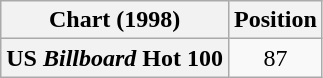<table class="wikitable plainrowheaders" style="text-align:center">
<tr>
<th>Chart (1998)</th>
<th>Position</th>
</tr>
<tr>
<th scope="row">US <em>Billboard</em> Hot 100</th>
<td>87</td>
</tr>
</table>
